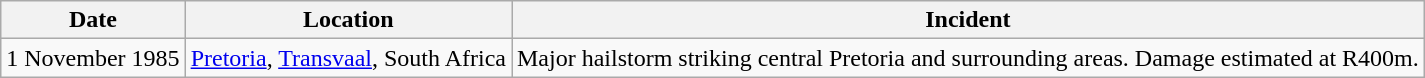<table class="wikitable">
<tr>
<th>Date</th>
<th>Location</th>
<th>Incident</th>
</tr>
<tr>
<td>1 November 1985</td>
<td><a href='#'>Pretoria</a>, <a href='#'>Transvaal</a>, South Africa</td>
<td>Major hailstorm striking central Pretoria and surrounding areas. Damage estimated at R400m.</td>
</tr>
</table>
